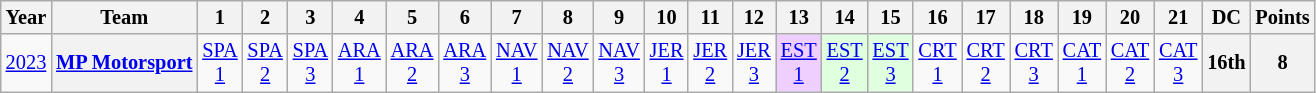<table class="wikitable" style="text-align:center; font-size:85%">
<tr>
<th>Year</th>
<th>Team</th>
<th>1</th>
<th>2</th>
<th>3</th>
<th>4</th>
<th>5</th>
<th>6</th>
<th>7</th>
<th>8</th>
<th>9</th>
<th>10</th>
<th>11</th>
<th>12</th>
<th>13</th>
<th>14</th>
<th>15</th>
<th>16</th>
<th>17</th>
<th>18</th>
<th>19</th>
<th>20</th>
<th>21</th>
<th>DC</th>
<th>Points</th>
</tr>
<tr>
<td><a href='#'>2023</a></td>
<th><a href='#'>MP Motorsport</a></th>
<td style="background:#;"><a href='#'>SPA<br>1</a><br></td>
<td style="background:#;"><a href='#'>SPA<br>2</a><br></td>
<td style="background:#;"><a href='#'>SPA<br>3</a><br></td>
<td style="background:#;"><a href='#'>ARA<br>1</a><br></td>
<td style="background:#;"><a href='#'>ARA<br>2</a><br></td>
<td style="background:#;"><a href='#'>ARA<br>3</a><br></td>
<td style="background:#;"><a href='#'>NAV<br>1</a><br></td>
<td style="background:#;"><a href='#'>NAV<br>2</a><br></td>
<td style="background:#;"><a href='#'>NAV<br>3</a><br></td>
<td style="background:#;"><a href='#'>JER<br>1</a><br></td>
<td style="background:#;"><a href='#'>JER<br>2</a><br></td>
<td style="background:#;"><a href='#'>JER<br>3</a><br></td>
<td style="background:#EFCFFF;"><a href='#'>EST<br>1</a><br></td>
<td style="background:#DFFFDF;"><a href='#'>EST<br>2</a><br></td>
<td style="background:#DFFFDF;"><a href='#'>EST<br>3</a><br></td>
<td style="background:#;"><a href='#'>CRT<br>1</a><br></td>
<td style="background:#;"><a href='#'>CRT<br>2</a><br></td>
<td style="background:#;"><a href='#'>CRT<br>3</a><br></td>
<td style="background:#;"><a href='#'>CAT<br>1</a><br></td>
<td style="background:#;"><a href='#'>CAT<br>2</a><br></td>
<td style="background:#;"><a href='#'>CAT<br>3</a><br></td>
<th>16th</th>
<th>8</th>
</tr>
</table>
